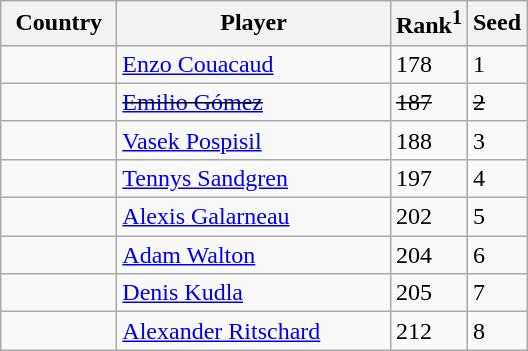<table class="sortable wikitable">
<tr>
<th width="70">Country</th>
<th width="175">Player</th>
<th>Rank<sup>1</sup></th>
<th>Seed</th>
</tr>
<tr>
<td></td>
<td><a href='#'>Enzo Couacaud</a></td>
<td>178</td>
<td>1</td>
</tr>
<tr>
<td><s></s></td>
<td><s><a href='#'>Emilio Gómez</a></s></td>
<td><s>187</s></td>
<td><s>2</s></td>
</tr>
<tr>
<td></td>
<td><a href='#'>Vasek Pospisil</a></td>
<td>188</td>
<td>3</td>
</tr>
<tr>
<td></td>
<td><a href='#'>Tennys Sandgren</a></td>
<td>197</td>
<td>4</td>
</tr>
<tr>
<td></td>
<td><a href='#'>Alexis Galarneau</a></td>
<td>202</td>
<td>5</td>
</tr>
<tr>
<td></td>
<td><a href='#'>Adam Walton</a></td>
<td>204</td>
<td>6</td>
</tr>
<tr>
<td></td>
<td><a href='#'>Denis Kudla</a></td>
<td>205</td>
<td>7</td>
</tr>
<tr>
<td></td>
<td><a href='#'>Alexander Ritschard</a></td>
<td>212</td>
<td>8</td>
</tr>
</table>
